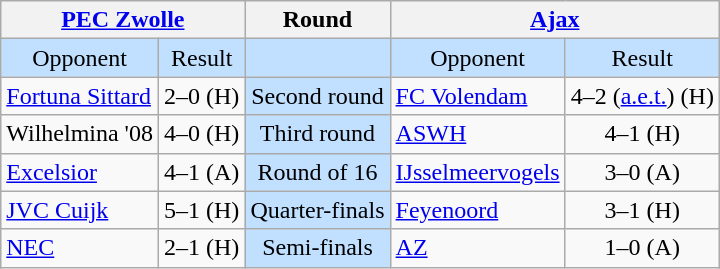<table class="wikitable" style="text-align:center">
<tr>
<th colspan=2><a href='#'>PEC Zwolle</a></th>
<th>Round</th>
<th colspan=2><a href='#'>Ajax</a></th>
</tr>
<tr style="background:#c1e0ff">
<td>Opponent</td>
<td>Result</td>
<td></td>
<td>Opponent</td>
<td>Result</td>
</tr>
<tr>
<td align=left><a href='#'>Fortuna Sittard</a></td>
<td>2–0 (H)</td>
<td style="background:#c1e0ff">Second round</td>
<td align=left><a href='#'>FC Volendam</a></td>
<td>4–2 (<a href='#'>a.e.t.</a>) (H)</td>
</tr>
<tr>
<td align=left>Wilhelmina '08</td>
<td>4–0 (H)</td>
<td style="background:#c1e0ff">Third round</td>
<td align=left><a href='#'>ASWH</a></td>
<td>4–1 (H)</td>
</tr>
<tr>
<td align=left><a href='#'>Excelsior</a></td>
<td>4–1 (A)</td>
<td style="background:#c1e0ff">Round of 16</td>
<td align=left><a href='#'>IJsselmeervogels</a></td>
<td>3–0 (A)</td>
</tr>
<tr>
<td align=left><a href='#'>JVC Cuijk</a></td>
<td>5–1 (H)</td>
<td style="background:#c1e0ff">Quarter-finals</td>
<td align=left><a href='#'>Feyenoord</a></td>
<td>3–1 (H)</td>
</tr>
<tr>
<td align=left><a href='#'>NEC</a></td>
<td>2–1 (H)</td>
<td style="background:#c1e0ff">Semi-finals</td>
<td align=left><a href='#'>AZ</a></td>
<td>1–0 (A)</td>
</tr>
</table>
